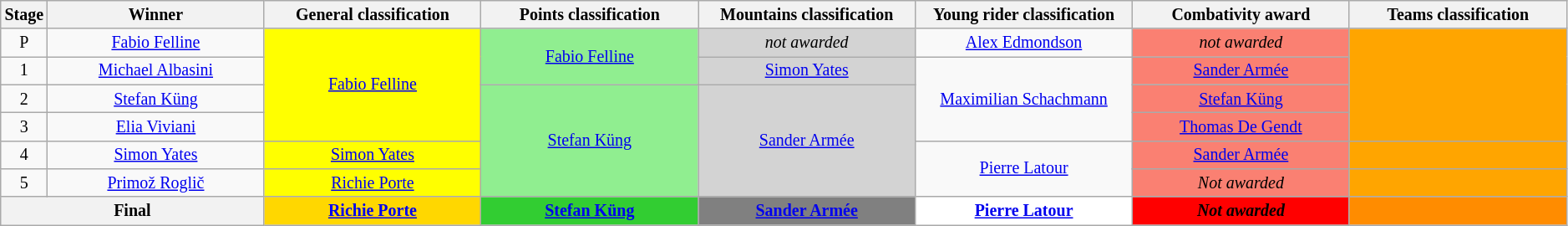<table class=wikitable style="text-align: center; font-size:smaller;">
<tr>
<th style="width:2%;">Stage</th>
<th style="width:14%;">Winner</th>
<th style="width:14%;">General classification<br></th>
<th style="width:14%;">Points classification<br></th>
<th style="width:14%;">Mountains classification<br></th>
<th style="width:14%;">Young rider classification<br></th>
<th style="width:14%;">Combativity award<br></th>
<th style="width:14%;">Teams classification<br></th>
</tr>
<tr>
<td>P</td>
<td><a href='#'>Fabio Felline</a></td>
<td style="background:yellow;" rowspan=4><a href='#'>Fabio Felline</a></td>
<td style="background:lightgreen" rowspan=2><a href='#'>Fabio Felline</a></td>
<td style="background:lightgrey"><em>not awarded</em></td>
<td style="background:offwhite;"><a href='#'>Alex Edmondson</a></td>
<td style="background:salmon;"><em>not awarded</em></td>
<td style="background:orange;" rowspan=4></td>
</tr>
<tr>
<td>1</td>
<td><a href='#'>Michael Albasini</a></td>
<td style="background:lightgrey"><a href='#'>Simon Yates</a></td>
<td style="background:offwhite;" rowspan=3><a href='#'>Maximilian Schachmann</a></td>
<td style="background:salmon;"><a href='#'>Sander Armée</a></td>
</tr>
<tr>
<td>2</td>
<td><a href='#'>Stefan Küng</a></td>
<td style="background:lightgreen" rowspan=4><a href='#'>Stefan Küng</a></td>
<td style="background:lightgrey" rowspan=4><a href='#'>Sander Armée</a></td>
<td style="background:salmon;"><a href='#'>Stefan Küng</a></td>
</tr>
<tr>
<td>3</td>
<td><a href='#'>Elia Viviani</a></td>
<td style="background:salmon;"><a href='#'>Thomas De Gendt</a></td>
</tr>
<tr>
<td>4</td>
<td><a href='#'>Simon Yates</a></td>
<td style="background:yellow;"><a href='#'>Simon Yates</a></td>
<td style="background:offwhite;" rowspan=2><a href='#'>Pierre Latour</a></td>
<td style="background:salmon;"><a href='#'>Sander Armée</a></td>
<td style="background:orange;"></td>
</tr>
<tr>
<td>5</td>
<td><a href='#'>Primož Roglič</a></td>
<td style="background:yellow;"><a href='#'>Richie Porte</a></td>
<td style="background:salmon;"><em>Not awarded</em></td>
<td style="background:orange;"></td>
</tr>
<tr>
<th colspan=2>Final</th>
<th style="background:gold;"><a href='#'>Richie Porte</a></th>
<th style="background:limegreen;"><a href='#'>Stefan Küng</a></th>
<th style="background:grey;"><a href='#'>Sander Armée</a></th>
<th style="background:white;"><a href='#'>Pierre Latour</a></th>
<th style="background-color:red;"><em>Not awarded</em></th>
<th style="background:#FF8C00;"></th>
</tr>
</table>
